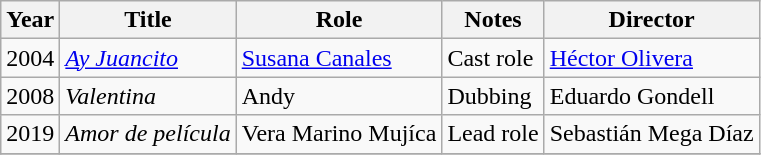<table class="wikitable sortable">
<tr>
<th scope="col">Year</th>
<th scope="col">Title</th>
<th scope="col">Role</th>
<th scope="col" class="unsortable">Notes</th>
<th scope="col">Director</th>
</tr>
<tr>
<td>2004</td>
<td><em><a href='#'>Ay Juancito</a></em></td>
<td><a href='#'>Susana Canales</a></td>
<td>Cast role</td>
<td><a href='#'>Héctor Olivera</a></td>
</tr>
<tr>
<td>2008</td>
<td><em>Valentina</em></td>
<td>Andy</td>
<td>Dubbing</td>
<td>Eduardo Gondell</td>
</tr>
<tr>
<td>2019</td>
<td><em>Amor de película</em></td>
<td>Vera Marino Mujíca</td>
<td>Lead role</td>
<td>Sebastián Mega Díaz</td>
</tr>
<tr>
</tr>
</table>
